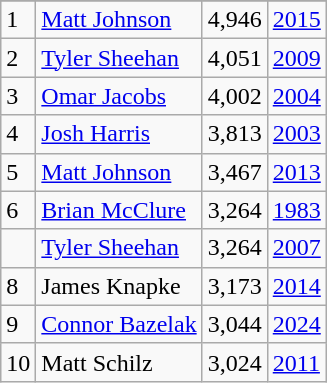<table class="wikitable">
<tr>
</tr>
<tr>
<td>1</td>
<td><a href='#'>Matt Johnson</a></td>
<td>4,946</td>
<td><a href='#'>2015</a></td>
</tr>
<tr>
<td>2</td>
<td><a href='#'>Tyler Sheehan</a></td>
<td>4,051</td>
<td><a href='#'>2009</a></td>
</tr>
<tr>
<td>3</td>
<td><a href='#'>Omar Jacobs</a></td>
<td>4,002</td>
<td><a href='#'>2004</a></td>
</tr>
<tr>
<td>4</td>
<td><a href='#'>Josh Harris</a></td>
<td>3,813</td>
<td><a href='#'>2003</a></td>
</tr>
<tr>
<td>5</td>
<td><a href='#'>Matt Johnson</a></td>
<td>3,467</td>
<td><a href='#'>2013</a></td>
</tr>
<tr>
<td>6</td>
<td><a href='#'>Brian McClure</a></td>
<td>3,264</td>
<td><a href='#'>1983</a></td>
</tr>
<tr>
<td></td>
<td><a href='#'>Tyler Sheehan</a></td>
<td>3,264</td>
<td><a href='#'>2007</a></td>
</tr>
<tr>
<td>8</td>
<td>James Knapke</td>
<td>3,173</td>
<td><a href='#'>2014</a></td>
</tr>
<tr>
<td>9</td>
<td><a href='#'>Connor Bazelak</a></td>
<td>3,044</td>
<td><a href='#'>2024</a></td>
</tr>
<tr>
<td>10</td>
<td>Matt Schilz</td>
<td>3,024</td>
<td><a href='#'>2011</a></td>
</tr>
</table>
